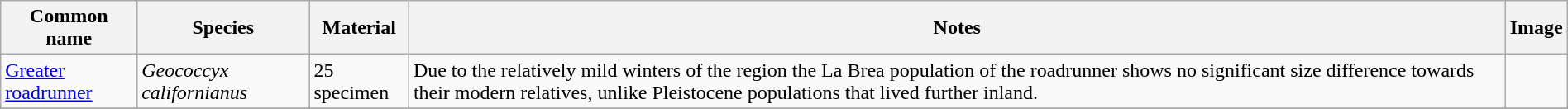<table class="wikitable" align="center" width="100%">
<tr>
<th>Common name</th>
<th>Species</th>
<th>Material</th>
<th>Notes</th>
<th>Image</th>
</tr>
<tr>
<td><a href='#'>Greater roadrunner</a></td>
<td><em>Geococcyx californianus</em></td>
<td>25 specimen</td>
<td>Due to the relatively mild winters of the region the La Brea population of the roadrunner shows no significant size difference towards their modern relatives, unlike Pleistocene populations that lived further inland.</td>
<td></td>
</tr>
<tr>
</tr>
</table>
